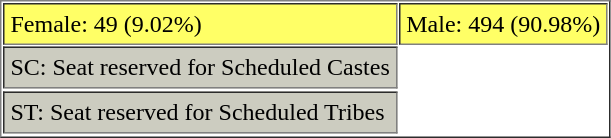<table border=1 cellspacing=1 cellpadding=4>
<tr bgcolor=#FFFF66>
<td>Female: 49 (9.02%)</td>
<td>Male: 494 (90.98%)</td>
</tr>
<tr BGCOLOR=#ccccc>
<td>SC: Seat reserved for Scheduled Castes</td>
</tr>
<tr>
</tr>
<tr BGCOLOR=#ccccc>
<td>ST: Seat reserved for Scheduled Tribes</td>
</tr>
<tr>
</tr>
</table>
